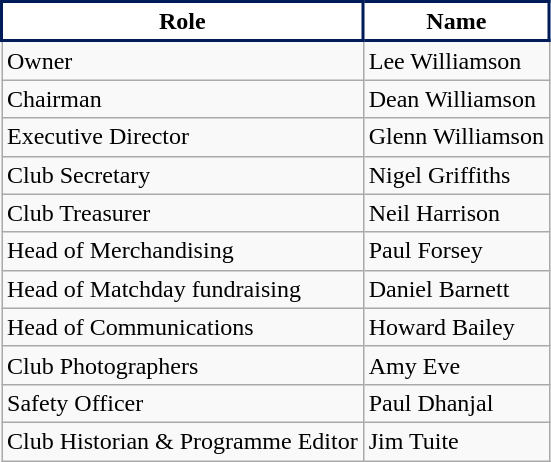<table class="wikitable sortable toccolours">
<tr>
<th style="background-color:white; color:solid #001C58; border:2px solid #001C58;" scope="col">Role</th>
<th style="background-color:white; color:solid #001C58; border:2px solid #001C58;" scope="col">Name</th>
</tr>
<tr>
<td>Owner</td>
<td>Lee Williamson</td>
</tr>
<tr>
<td>Chairman</td>
<td>Dean Williamson</td>
</tr>
<tr>
<td>Executive Director</td>
<td>Glenn Williamson</td>
</tr>
<tr>
<td>Club Secretary</td>
<td>Nigel Griffiths</td>
</tr>
<tr>
<td>Club Treasurer</td>
<td>Neil Harrison</td>
</tr>
<tr>
<td>Head of Merchandising</td>
<td>Paul Forsey</td>
</tr>
<tr>
<td>Head of Matchday fundraising</td>
<td>Daniel Barnett</td>
</tr>
<tr>
<td>Head of Communications</td>
<td>Howard Bailey</td>
</tr>
<tr>
<td>Club Photographers</td>
<td>Amy Eve</td>
</tr>
<tr>
<td>Safety Officer</td>
<td>Paul Dhanjal</td>
</tr>
<tr>
<td>Club Historian & Programme Editor</td>
<td>Jim Tuite</td>
</tr>
</table>
